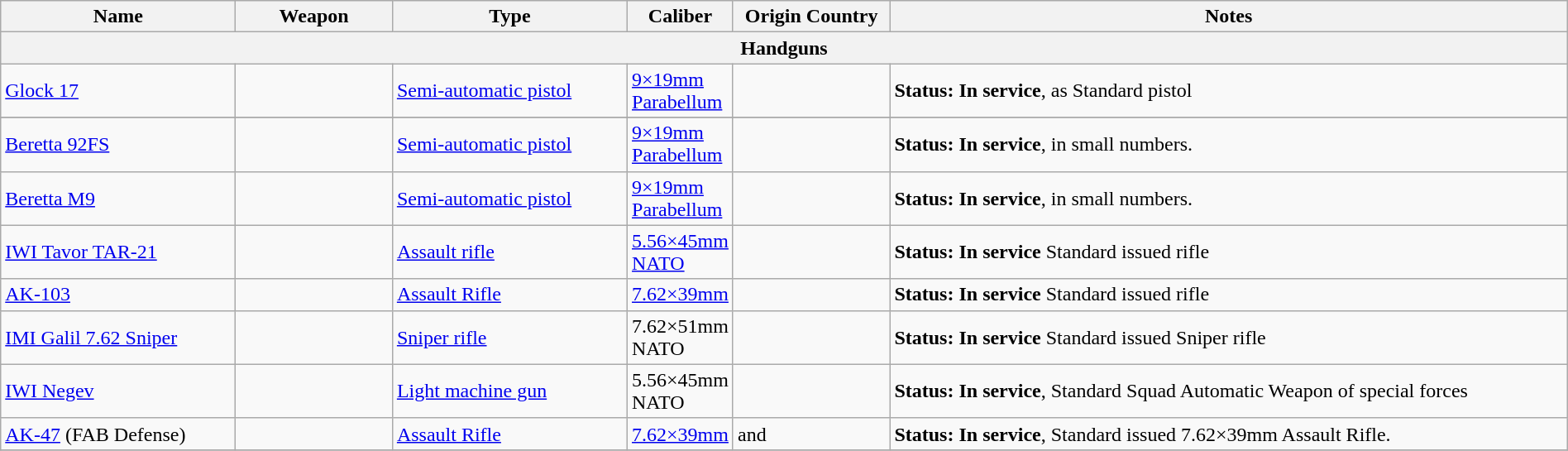<table class="wikitable" style="width:100%;">
<tr>
<th style="width:15%;">Name</th>
<th style="width:10%;">Weapon</th>
<th style="width:15%;">Type</th>
<th style="width:5%;">Caliber</th>
<th style="width:10%;">Origin Country</th>
<th>Notes</th>
</tr>
<tr>
<th colspan="7">Handguns</th>
</tr>
<tr>
<td><a href='#'>Glock 17</a></td>
<td></td>
<td><a href='#'>Semi-automatic pistol</a></td>
<td><a href='#'>9×19mm Parabellum</a></td>
<td></td>
<td><strong>Status: In service</strong>, as Standard pistol</td>
</tr>
<tr>
</tr>
<tr>
<td><a href='#'>Beretta 92FS</a></td>
<td></td>
<td><a href='#'>Semi-automatic pistol</a></td>
<td><a href='#'>9×19mm Parabellum</a></td>
<td></td>
<td><strong>Status: In service</strong>, in small numbers.</td>
</tr>
<tr>
<td><a href='#'>Beretta M9</a></td>
<td></td>
<td><a href='#'>Semi-automatic pistol</a></td>
<td><a href='#'>9×19mm Parabellum</a></td>
<td></td>
<td><strong>Status: In service</strong>, in small numbers.</td>
</tr>
<tr>
<td><a href='#'>IWI Tavor TAR-21</a></td>
<td></td>
<td><a href='#'>Assault rifle</a></td>
<td><a href='#'>5.56×45mm NATO</a></td>
<td></td>
<td><strong>Status: In service</strong> Standard issued rifle</td>
</tr>
<tr>
<td><a href='#'>AK-103</a></td>
<td></td>
<td><a href='#'>Assault Rifle</a></td>
<td><a href='#'>7.62×39mm</a></td>
<td></td>
<td><strong>Status: In service</strong> Standard issued rifle<br></td>
</tr>
<tr>
<td><a href='#'>IMI Galil 7.62 Sniper</a></td>
<td></td>
<td><a href='#'>Sniper rifle</a></td>
<td>7.62×51mm NATO</td>
<td></td>
<td><strong>Status: In service</strong> Standard issued Sniper rifle</td>
</tr>
<tr>
<td><a href='#'>IWI Negev</a></td>
<td></td>
<td><a href='#'>Light machine gun</a></td>
<td>5.56×45mm NATO</td>
<td></td>
<td><strong>Status: In service</strong>, Standard Squad Automatic Weapon of special forces</td>
</tr>
<tr>
<td><a href='#'>AK-47</a> (FAB Defense)</td>
<td></td>
<td><a href='#'>Assault Rifle</a></td>
<td><a href='#'>7.62×39mm</a></td>
<td> and </td>
<td><strong>Status: In service</strong>, Standard issued 7.62×39mm Assault Rifle.</td>
</tr>
<tr>
</tr>
</table>
